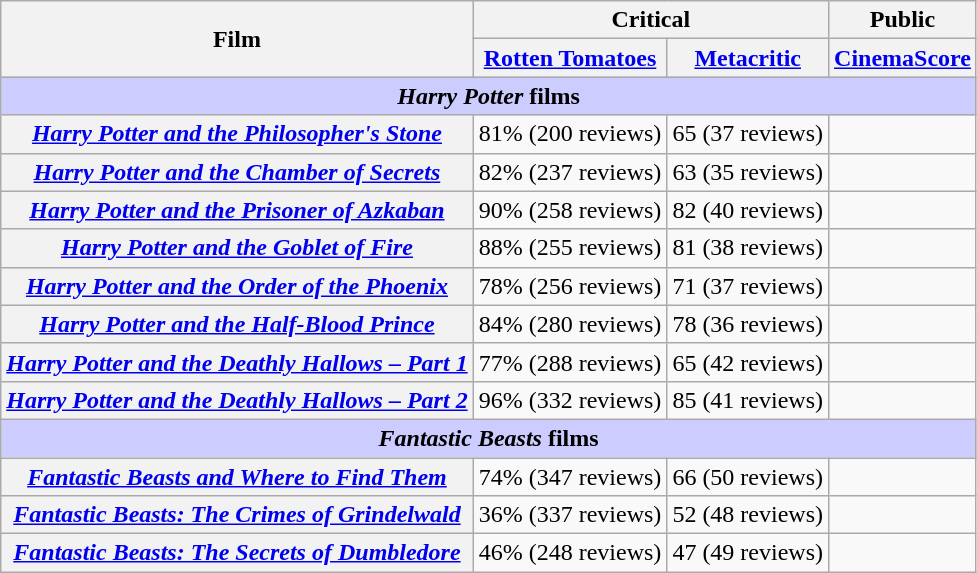<table class="wikitable plainrowheaders sortable" style="text-align: center;">
<tr>
<th scope="col" rowspan="2">Film</th>
<th scope="col" colspan="2">Critical</th>
<th scope="col">Public</th>
</tr>
<tr>
<th scope="col"><a href='#'>Rotten Tomatoes</a></th>
<th scope="col"><a href='#'>Metacritic</a></th>
<th scope="col"><a href='#'>CinemaScore</a></th>
</tr>
<tr>
<th colspan="4" style="background-color:#ccccff;"><em>Harry Potter</em> films</th>
</tr>
<tr>
<th scope="row"><em><a href='#'>Harry Potter and the Philosopher's Stone</a></em></th>
<td>81% (200 reviews)</td>
<td>65 (37 reviews)</td>
<td></td>
</tr>
<tr>
<th scope="row"><em><a href='#'>Harry Potter and the Chamber of Secrets</a></em></th>
<td>82% (237 reviews)</td>
<td>63 (35 reviews)</td>
<td></td>
</tr>
<tr>
<th scope="row"><em><a href='#'>Harry Potter and the Prisoner of Azkaban</a></em></th>
<td>90% (258 reviews)</td>
<td>82 (40 reviews)</td>
<td></td>
</tr>
<tr>
<th scope="row"><em><a href='#'>Harry Potter and the Goblet of Fire</a></em></th>
<td>88% (255 reviews)</td>
<td>81 (38 reviews)</td>
<td></td>
</tr>
<tr>
<th scope="row"><em><a href='#'>Harry Potter and the Order of the Phoenix</a></em></th>
<td>78% (256 reviews)</td>
<td>71 (37 reviews)</td>
<td></td>
</tr>
<tr>
<th scope="row"><em><a href='#'>Harry Potter and the Half-Blood Prince</a></em></th>
<td>84% (280 reviews)</td>
<td>78 (36 reviews)</td>
<td></td>
</tr>
<tr>
<th scope="row"><em><a href='#'>Harry Potter and the Deathly Hallows – Part 1</a></em></th>
<td>77% (288 reviews)</td>
<td>65 (42 reviews)</td>
<td></td>
</tr>
<tr>
<th scope="row"><em><a href='#'>Harry Potter and the Deathly Hallows – Part 2</a></em></th>
<td>96% (332 reviews)</td>
<td>85 (41 reviews)</td>
<td></td>
</tr>
<tr>
<th colspan="4" style="background-color:#ccccff;"><em>Fantastic Beasts</em> films</th>
</tr>
<tr>
<th scope="row"><em><a href='#'>Fantastic Beasts and Where to Find Them</a></em></th>
<td>74% (347 reviews)</td>
<td>66 (50 reviews)</td>
<td></td>
</tr>
<tr>
<th scope="row"><em><a href='#'>Fantastic Beasts: The Crimes of Grindelwald</a></em></th>
<td>36% (337 reviews)</td>
<td>52 (48 reviews)</td>
<td></td>
</tr>
<tr>
<th scope="row"><em><a href='#'>Fantastic Beasts: The Secrets of Dumbledore</a></em></th>
<td>46% (248 reviews)</td>
<td>47 (49 reviews)</td>
<td></td>
</tr>
</table>
